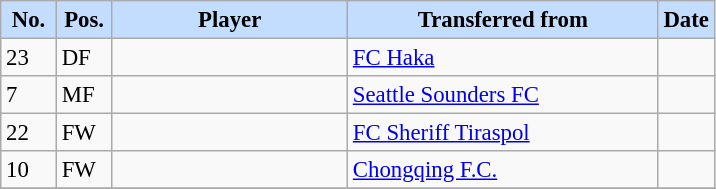<table class="wikitable sortable" style="text-align:left; font-size:95%;">
<tr>
<th style="background:#c2ddff; width:30px;"><strong>No.</strong></th>
<th style="background:#c2ddff; width:30px;"><strong>Pos.</strong></th>
<th style="background:#c2ddff; width:150px;"><strong>Player</strong></th>
<th style="background:#c2ddff; width:200px;"><strong>Transferred from</strong></th>
<th style="background:#c2ddff; width:30px;"><strong>Date</strong></th>
</tr>
<tr>
<td>23</td>
<td>DF</td>
<td align=left></td>
<td> <a href='#'>FC Haka</a></td>
<td></td>
</tr>
<tr>
<td>7</td>
<td>MF</td>
<td align=left></td>
<td> <a href='#'>Seattle Sounders FC</a></td>
<td></td>
</tr>
<tr>
<td>22</td>
<td>FW</td>
<td align=left></td>
<td> <a href='#'>FC Sheriff Tiraspol</a></td>
<td></td>
</tr>
<tr>
<td>10</td>
<td>FW</td>
<td align=left></td>
<td> <a href='#'>Chongqing F.C.</a></td>
<td></td>
</tr>
<tr>
</tr>
</table>
